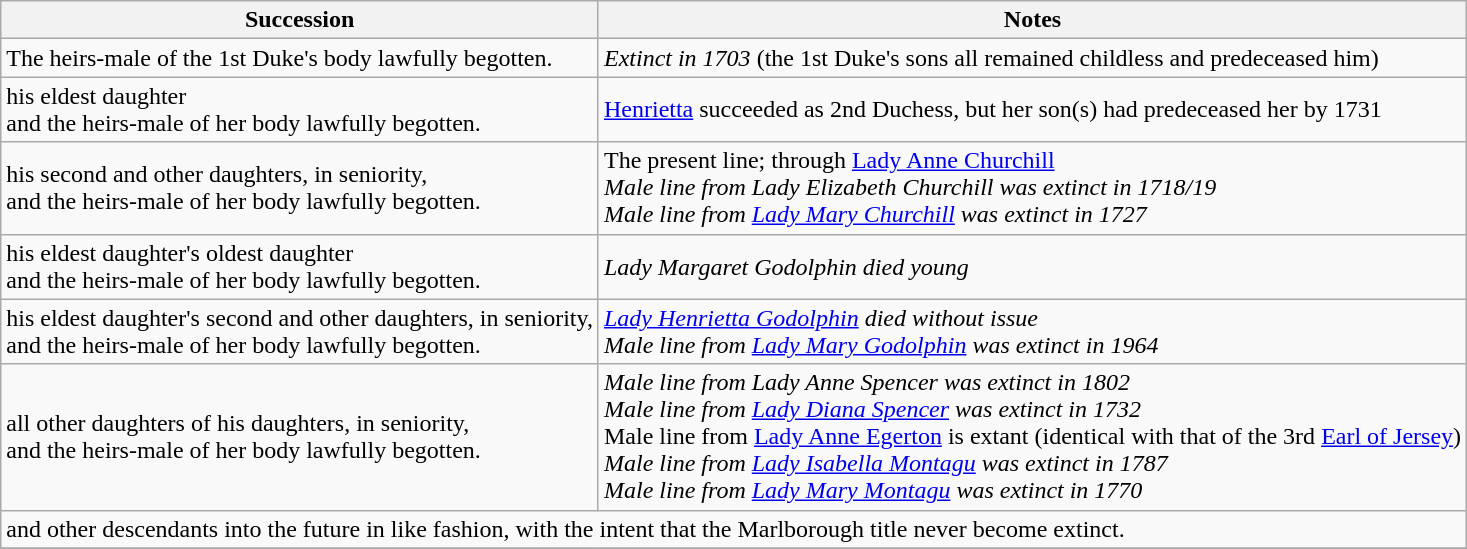<table class="wikitable">
<tr>
<th>Succession</th>
<th>Notes</th>
</tr>
<tr>
<td>The heirs-male of the 1st Duke's body lawfully begotten.</td>
<td><em>Extinct in 1703</em> (the 1st Duke's sons all remained childless and predeceased him)</td>
</tr>
<tr>
<td>his eldest daughter<br>and the heirs-male of her body lawfully begotten.</td>
<td><a href='#'>Henrietta</a> succeeded as 2nd Duchess, but her son(s) had predeceased her by 1731</td>
</tr>
<tr>
<td>his second and other daughters, in seniority,<br>and the heirs-male of her body lawfully begotten.</td>
<td>The present line; through <a href='#'>Lady Anne Churchill</a><br><em>Male line from Lady Elizabeth Churchill was extinct in 1718/19</em><br><em>Male line from <a href='#'>Lady Mary Churchill</a> was extinct in 1727</em></td>
</tr>
<tr>
<td>his eldest daughter's oldest daughter<br>and the heirs-male of her body lawfully begotten.</td>
<td><em>Lady Margaret Godolphin died young</em></td>
</tr>
<tr>
<td>his eldest daughter's second and other daughters, in seniority,<br>and the heirs-male of her body lawfully begotten.</td>
<td><em><a href='#'>Lady Henrietta Godolphin</a> died without issue</em><br><em>Male line from <a href='#'>Lady Mary Godolphin</a> was extinct in 1964</em></td>
</tr>
<tr>
<td>all other daughters of his daughters, in seniority,<br>and the heirs-male of her body lawfully begotten.</td>
<td><em>Male line from Lady Anne Spencer was extinct in 1802</em><br><em>Male line from <a href='#'>Lady Diana Spencer</a> was extinct in 1732</em><br>Male line from <a href='#'>Lady Anne Egerton</a> is extant (identical with that of the 3rd <a href='#'>Earl of Jersey</a>)<br><em>Male line from <a href='#'>Lady Isabella Montagu</a> was extinct in 1787</em><br><em>Male line from <a href='#'>Lady Mary Montagu</a> was extinct in 1770</em></td>
</tr>
<tr>
<td colspan=2>and other descendants into the future in like fashion, with the intent that the Marlborough title never become extinct.</td>
</tr>
<tr>
</tr>
</table>
